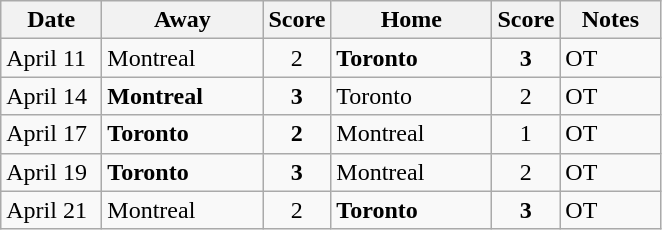<table class="wikitable">
<tr>
<th bgcolor="#DDDDFF" width="60">Date</th>
<th bgcolor="#DDDDFF" width="100">Away</th>
<th bgcolor="#DDDDFF" width="5">Score</th>
<th bgcolor="#DDDDFF" width="100">Home</th>
<th bgcolor="#DDDDFF" width="5">Score</th>
<th bgcolor="#DDDDFF" width="60">Notes</th>
</tr>
<tr>
<td>April 11</td>
<td>Montreal</td>
<td align="center">2</td>
<td><strong>Toronto </strong></td>
<td align="center"><strong>3</strong></td>
<td>OT</td>
</tr>
<tr>
<td>April 14</td>
<td><strong>Montreal</strong></td>
<td align="center"><strong>3</strong></td>
<td>Toronto</td>
<td align="center">2</td>
<td>OT</td>
</tr>
<tr>
<td>April 17</td>
<td><strong>Toronto </strong></td>
<td align="center"><strong>2</strong></td>
<td>Montreal</td>
<td align="center">1</td>
<td>OT</td>
</tr>
<tr>
<td>April 19</td>
<td><strong>Toronto </strong></td>
<td align="center"><strong>3</strong></td>
<td>Montreal</td>
<td align="center">2</td>
<td>OT</td>
</tr>
<tr>
<td>April 21</td>
<td>Montreal</td>
<td align="center">2</td>
<td><strong>Toronto </strong></td>
<td align="center"><strong>3</strong></td>
<td>OT</td>
</tr>
</table>
